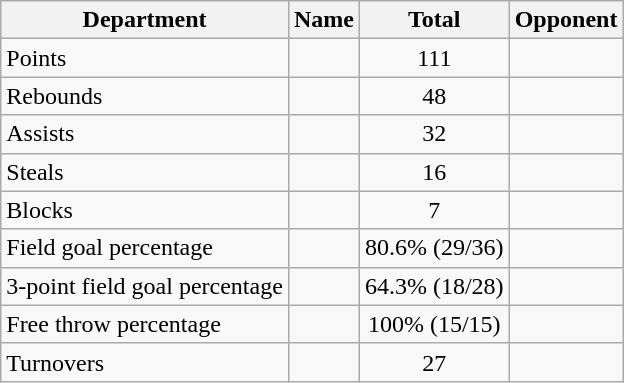<table class=wikitable>
<tr>
<th>Department</th>
<th>Name</th>
<th>Total</th>
<th>Opponent</th>
</tr>
<tr>
<td>Points</td>
<td></td>
<td align=center>111</td>
<td></td>
</tr>
<tr>
<td>Rebounds</td>
<td><br></td>
<td align=center>48</td>
<td><br></td>
</tr>
<tr>
<td>Assists</td>
<td></td>
<td align=center>32</td>
<td></td>
</tr>
<tr>
<td>Steals</td>
<td></td>
<td align=center>16</td>
<td></td>
</tr>
<tr>
<td>Blocks</td>
<td></td>
<td align=center>7</td>
<td></td>
</tr>
<tr>
<td>Field goal percentage</td>
<td></td>
<td align=center>80.6% (29/36)</td>
<td></td>
</tr>
<tr>
<td>3-point field goal percentage</td>
<td></td>
<td align=center>64.3% (18/28)</td>
<td></td>
</tr>
<tr>
<td>Free throw percentage</td>
<td></td>
<td align=center>100% (15/15)</td>
<td></td>
</tr>
<tr>
<td>Turnovers</td>
<td></td>
<td align=center>27</td>
<td></td>
</tr>
</table>
